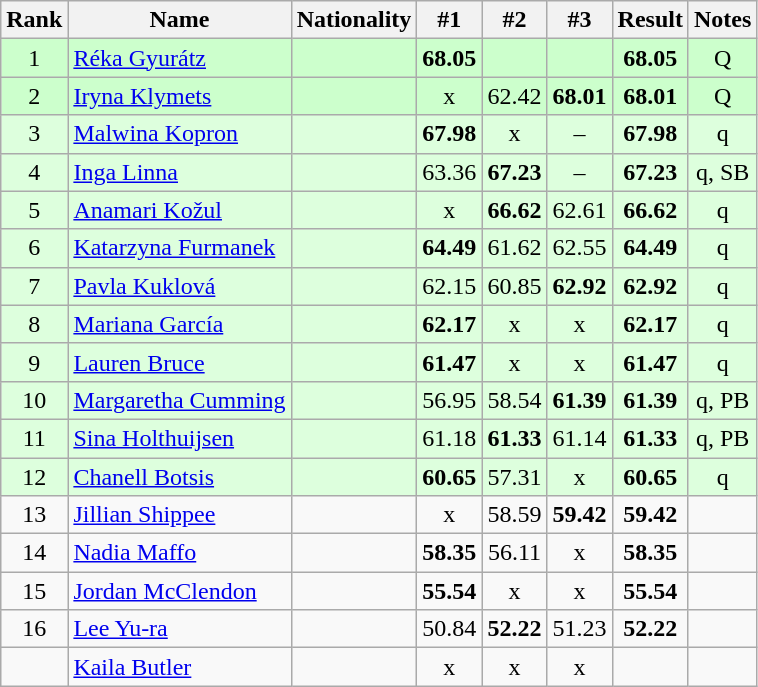<table class="wikitable sortable" style="text-align:center">
<tr>
<th>Rank</th>
<th>Name</th>
<th>Nationality</th>
<th>#1</th>
<th>#2</th>
<th>#3</th>
<th>Result</th>
<th>Notes</th>
</tr>
<tr bgcolor=ccffcc>
<td>1</td>
<td align=left><a href='#'>Réka Gyurátz</a></td>
<td align=left></td>
<td><strong>68.05</strong></td>
<td></td>
<td></td>
<td><strong>68.05</strong></td>
<td>Q</td>
</tr>
<tr bgcolor=ccffcc>
<td>2</td>
<td align=left><a href='#'>Iryna Klymets</a></td>
<td align=left></td>
<td>x</td>
<td>62.42</td>
<td><strong>68.01</strong></td>
<td><strong>68.01</strong></td>
<td>Q</td>
</tr>
<tr bgcolor=ddffdd>
<td>3</td>
<td align=left><a href='#'>Malwina Kopron</a></td>
<td align=left></td>
<td><strong>67.98</strong></td>
<td>x</td>
<td>–</td>
<td><strong>67.98</strong></td>
<td>q</td>
</tr>
<tr bgcolor=ddffdd>
<td>4</td>
<td align=left><a href='#'>Inga Linna</a></td>
<td align=left></td>
<td>63.36</td>
<td><strong>67.23</strong></td>
<td>–</td>
<td><strong>67.23</strong></td>
<td>q, SB</td>
</tr>
<tr bgcolor=ddffdd>
<td>5</td>
<td align=left><a href='#'>Anamari Kožul</a></td>
<td align=left></td>
<td>x</td>
<td><strong>66.62</strong></td>
<td>62.61</td>
<td><strong>66.62</strong></td>
<td>q</td>
</tr>
<tr bgcolor=ddffdd>
<td>6</td>
<td align=left><a href='#'>Katarzyna Furmanek</a></td>
<td align=left></td>
<td><strong>64.49</strong></td>
<td>61.62</td>
<td>62.55</td>
<td><strong>64.49</strong></td>
<td>q</td>
</tr>
<tr bgcolor=ddffdd>
<td>7</td>
<td align=left><a href='#'>Pavla Kuklová</a></td>
<td align=left></td>
<td>62.15</td>
<td>60.85</td>
<td><strong>62.92</strong></td>
<td><strong>62.92</strong></td>
<td>q</td>
</tr>
<tr bgcolor=ddffdd>
<td>8</td>
<td align=left><a href='#'>Mariana García</a></td>
<td align=left></td>
<td><strong>62.17</strong></td>
<td>x</td>
<td>x</td>
<td><strong>62.17</strong></td>
<td>q</td>
</tr>
<tr bgcolor=ddffdd>
<td>9</td>
<td align=left><a href='#'>Lauren Bruce</a></td>
<td align=left></td>
<td><strong>61.47</strong></td>
<td>x</td>
<td>x</td>
<td><strong>61.47</strong></td>
<td>q</td>
</tr>
<tr bgcolor=ddffdd>
<td>10</td>
<td align=left><a href='#'>Margaretha Cumming</a></td>
<td align=left></td>
<td>56.95</td>
<td>58.54</td>
<td><strong>61.39</strong></td>
<td><strong>61.39</strong></td>
<td>q, PB</td>
</tr>
<tr bgcolor=ddffdd>
<td>11</td>
<td align=left><a href='#'>Sina Holthuijsen</a></td>
<td align=left></td>
<td>61.18</td>
<td><strong>61.33</strong></td>
<td>61.14</td>
<td><strong>61.33</strong></td>
<td>q, PB</td>
</tr>
<tr bgcolor=ddffdd>
<td>12</td>
<td align=left><a href='#'>Chanell Botsis</a></td>
<td align=left></td>
<td><strong>60.65</strong></td>
<td>57.31</td>
<td>x</td>
<td><strong>60.65</strong></td>
<td>q</td>
</tr>
<tr>
<td>13</td>
<td align=left><a href='#'>Jillian Shippee</a></td>
<td align=left></td>
<td>x</td>
<td>58.59</td>
<td><strong>59.42</strong></td>
<td><strong>59.42</strong></td>
<td></td>
</tr>
<tr>
<td>14</td>
<td align=left><a href='#'>Nadia Maffo</a></td>
<td align=left></td>
<td><strong>58.35</strong></td>
<td>56.11</td>
<td>x</td>
<td><strong>58.35</strong></td>
<td></td>
</tr>
<tr>
<td>15</td>
<td align=left><a href='#'>Jordan McClendon</a></td>
<td align=left></td>
<td><strong>55.54</strong></td>
<td>x</td>
<td>x</td>
<td><strong>55.54</strong></td>
<td></td>
</tr>
<tr>
<td>16</td>
<td align=left><a href='#'>Lee Yu-ra</a></td>
<td align=left></td>
<td>50.84</td>
<td><strong>52.22</strong></td>
<td>51.23</td>
<td><strong>52.22</strong></td>
<td></td>
</tr>
<tr>
<td></td>
<td align=left><a href='#'>Kaila Butler</a></td>
<td align=left></td>
<td>x</td>
<td>x</td>
<td>x</td>
<td><strong></strong></td>
<td></td>
</tr>
</table>
